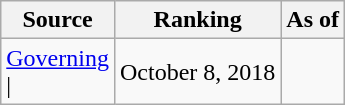<table class="wikitable" style="text-align:center">
<tr>
<th>Source</th>
<th>Ranking</th>
<th>As of</th>
</tr>
<tr>
<td align=left><a href='#'>Governing</a><br>| </td>
<td>October 8, 2018</td>
</tr>
</table>
